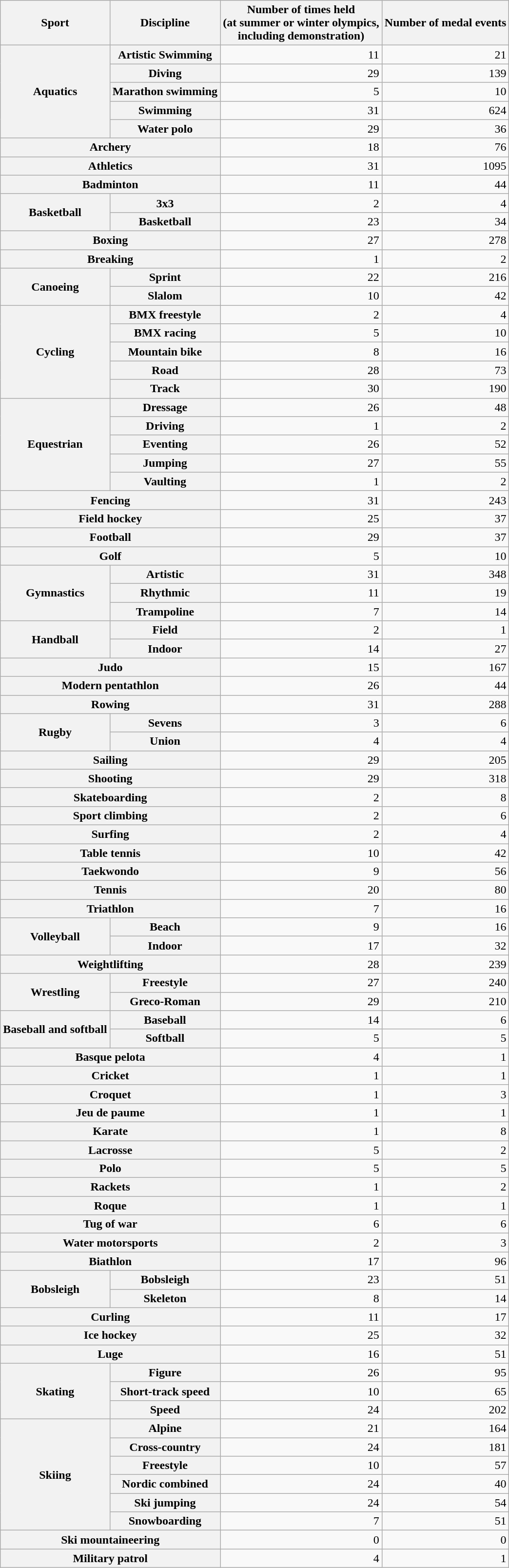<table class="wikitable sortable plainrowheaders sticky-table-row1 sort-under-center" style="text-align: right;">
<tr>
<th scope="col">Sport</th>
<th scope="col">Discipline</th>
<th scope="col">Number of times held<br>(at summer or winter olympics,<br>including demonstration)</th>
<th scope="col">Number of medal events</th>
</tr>
<tr>
<th scope="rowgroup" rowspan="5">Aquatics</th>
<th scope="row">Artistic Swimming</th>
<td>11</td>
<td>21</td>
</tr>
<tr>
<th scope="row">Diving</th>
<td>29</td>
<td>139</td>
</tr>
<tr>
<th scope="row">Marathon swimming</th>
<td>5</td>
<td>10</td>
</tr>
<tr>
<th scope="row">Swimming</th>
<td>31</td>
<td>624</td>
</tr>
<tr>
<th scope="row">Water polo</th>
<td>29</td>
<td>36</td>
</tr>
<tr>
<th scope="row" colspan="2">Archery</th>
<td>18</td>
<td>76</td>
</tr>
<tr>
<th scope="row" colspan="2">Athletics</th>
<td>31</td>
<td>1095</td>
</tr>
<tr>
<th scope="row" colspan="2">Badminton</th>
<td>11</td>
<td>44</td>
</tr>
<tr>
<th scope="rowgroup" rowspan="2">Basketball</th>
<th scope="row">3x3</th>
<td>2</td>
<td>4</td>
</tr>
<tr>
<th scope="row">Basketball</th>
<td>23</td>
<td>34</td>
</tr>
<tr>
<th scope="row" colspan="2">Boxing</th>
<td>27</td>
<td>278</td>
</tr>
<tr>
<th scope="row" colspan="2">Breaking</th>
<td>1</td>
<td>2</td>
</tr>
<tr>
<th scope="rowgroup" rowspan="2">Canoeing</th>
<th scope="row">Sprint</th>
<td>22</td>
<td>216</td>
</tr>
<tr>
<th scope="row">Slalom</th>
<td>10</td>
<td>42</td>
</tr>
<tr>
<th scope="rowgroup" rowspan="5">Cycling</th>
<th scope="row">BMX freestyle</th>
<td>2</td>
<td>4</td>
</tr>
<tr>
<th scope="row">BMX racing</th>
<td>5</td>
<td>10</td>
</tr>
<tr>
<th scope="row">Mountain bike</th>
<td>8</td>
<td>16</td>
</tr>
<tr>
<th scope="row">Road</th>
<td>28</td>
<td>73</td>
</tr>
<tr>
<th scope="row">Track</th>
<td>30</td>
<td>190</td>
</tr>
<tr>
<th scope="rowgroup" rowspan="5">Equestrian</th>
<th scope="row">Dressage</th>
<td>26</td>
<td>48</td>
</tr>
<tr>
<th scope="row">Driving</th>
<td>1</td>
<td>2</td>
</tr>
<tr>
<th scope="row">Eventing</th>
<td>26</td>
<td>52</td>
</tr>
<tr>
<th scope="row">Jumping</th>
<td>27</td>
<td>55</td>
</tr>
<tr>
<th scope="row">Vaulting</th>
<td>1</td>
<td>2</td>
</tr>
<tr>
<th scope="row" colspan="2">Fencing</th>
<td>31</td>
<td>243</td>
</tr>
<tr>
<th scope="row" colspan="2">Field hockey</th>
<td>25</td>
<td>37</td>
</tr>
<tr>
<th scope="row" colspan="2">Football</th>
<td>29</td>
<td>37</td>
</tr>
<tr>
<th scope="row" colspan="2">Golf</th>
<td>5</td>
<td>10</td>
</tr>
<tr>
<th scope="rowgroup" rowspan="3">Gymnastics</th>
<th scope="row">Artistic</th>
<td>31</td>
<td>348</td>
</tr>
<tr>
<th scope="row">Rhythmic</th>
<td>11</td>
<td>19</td>
</tr>
<tr>
<th scope="row">Trampoline</th>
<td>7</td>
<td>14</td>
</tr>
<tr>
<th scope="rowgroup" rowspan="2">Handball</th>
<th scope="row">Field</th>
<td>2</td>
<td>1</td>
</tr>
<tr>
<th scope="row">Indoor</th>
<td>14</td>
<td>27</td>
</tr>
<tr>
<th scope="row" colspan="2">Judo</th>
<td>15</td>
<td>167</td>
</tr>
<tr>
<th scope="row" colspan="2">Modern pentathlon</th>
<td>26</td>
<td>44</td>
</tr>
<tr>
<th scope="row" colspan="2">Rowing</th>
<td>31</td>
<td>288</td>
</tr>
<tr>
<th scope="rowgroup" rowspan="2">Rugby</th>
<th scope="row">Sevens</th>
<td>3</td>
<td>6</td>
</tr>
<tr>
<th scope="row">Union</th>
<td>4</td>
<td>4</td>
</tr>
<tr>
<th scope="row" colspan="2">Sailing</th>
<td>29</td>
<td>205</td>
</tr>
<tr>
<th scope="row" colspan="2">Shooting</th>
<td>29</td>
<td>318</td>
</tr>
<tr>
<th scope="row" colspan="2">Skateboarding</th>
<td>2</td>
<td>8</td>
</tr>
<tr>
<th scope="row" colspan="2">Sport climbing</th>
<td>2</td>
<td>6</td>
</tr>
<tr>
<th scope="row" colspan="2">Surfing</th>
<td>2</td>
<td>4</td>
</tr>
<tr>
<th scope="row" colspan="2">Table tennis</th>
<td>10</td>
<td>42</td>
</tr>
<tr>
<th scope="row" colspan="2">Taekwondo</th>
<td>9</td>
<td>56</td>
</tr>
<tr>
<th scope="row" colspan="2">Tennis</th>
<td>20</td>
<td>80</td>
</tr>
<tr>
<th scope="row" colspan="2">Triathlon</th>
<td>7</td>
<td>16</td>
</tr>
<tr>
<th scope="rowgroup" rowspan="2">Volleyball</th>
<th scope="row">Beach</th>
<td>9</td>
<td>16</td>
</tr>
<tr>
<th scope="row">Indoor</th>
<td>17</td>
<td>32</td>
</tr>
<tr>
<th scope="row" colspan="2">Weightlifting</th>
<td>28</td>
<td>239</td>
</tr>
<tr>
<th scope="rowgroup" rowspan="2">Wrestling</th>
<th scope="row">Freestyle</th>
<td>27</td>
<td>240</td>
</tr>
<tr>
<th scope="row">Greco-Roman</th>
<td>29</td>
<td>210</td>
</tr>
<tr>
<th scope="rowgroup" rowspan="2">Baseball and softball</th>
<th scope="row">Baseball</th>
<td>14</td>
<td>6</td>
</tr>
<tr>
<th scope="row">Softball</th>
<td>5</td>
<td>5</td>
</tr>
<tr>
<th scope="row" colspan="2">Basque pelota</th>
<td>4</td>
<td>1</td>
</tr>
<tr>
<th scope="row" colspan="2">Cricket</th>
<td>1</td>
<td>1</td>
</tr>
<tr>
<th scope="row" colspan="2">Croquet</th>
<td>1</td>
<td>3</td>
</tr>
<tr>
<th scope="row" colspan="2">Jeu de paume</th>
<td>1</td>
<td>1</td>
</tr>
<tr>
<th scope="row" colspan="2">Karate</th>
<td>1</td>
<td>8</td>
</tr>
<tr>
<th scope="row" colspan="2">Lacrosse</th>
<td>5</td>
<td>2</td>
</tr>
<tr>
<th scope="row" colspan="2">Polo</th>
<td>5</td>
<td>5</td>
</tr>
<tr>
<th scope="row" colspan="2">Rackets</th>
<td>1</td>
<td>2</td>
</tr>
<tr>
<th scope="row" colspan="2">Roque</th>
<td>1</td>
<td>1</td>
</tr>
<tr>
<th scope="row" colspan="2">Tug of war</th>
<td>6</td>
<td>6</td>
</tr>
<tr>
<th scope="row" colspan="2">Water motorsports</th>
<td>2</td>
<td>3</td>
</tr>
<tr>
<th scope="row" colspan="2">Biathlon</th>
<td>17</td>
<td>96</td>
</tr>
<tr>
<th scope="rowgroup" rowspan="2">Bobsleigh</th>
<th scope="row">Bobsleigh</th>
<td>23</td>
<td>51</td>
</tr>
<tr>
<th scope="row">Skeleton</th>
<td>8</td>
<td>14</td>
</tr>
<tr>
<th scope="row" colspan="2">Curling</th>
<td>11</td>
<td>17</td>
</tr>
<tr>
<th scope="row" colspan="2">Ice hockey</th>
<td>25</td>
<td>32</td>
</tr>
<tr>
<th scope="row" colspan="2">Luge</th>
<td>16</td>
<td>51</td>
</tr>
<tr>
<th scope="rowgroup" rowspan="3">Skating</th>
<th scope="row">Figure</th>
<td>26</td>
<td>95</td>
</tr>
<tr>
<th scope="row">Short-track speed</th>
<td>10</td>
<td>65</td>
</tr>
<tr>
<th scope="row">Speed</th>
<td>24</td>
<td>202</td>
</tr>
<tr>
<th scope="rowgroup" rowspan="6">Skiing</th>
<th scope="row">Alpine</th>
<td>21</td>
<td>164</td>
</tr>
<tr>
<th scope="row">Cross-country</th>
<td>24</td>
<td>181</td>
</tr>
<tr>
<th scope="row">Freestyle</th>
<td>10</td>
<td>57</td>
</tr>
<tr>
<th scope="row">Nordic combined</th>
<td>24</td>
<td>40</td>
</tr>
<tr>
<th scope="row">Ski jumping</th>
<td>24</td>
<td>54</td>
</tr>
<tr>
<th scope="row">Snowboarding</th>
<td>7</td>
<td>51</td>
</tr>
<tr>
<th scope="row" colspan="2">Ski mountaineering</th>
<td>0</td>
<td>0</td>
</tr>
<tr>
<th scope="row" colspan="2">Military patrol</th>
<td>4</td>
<td>1</td>
</tr>
</table>
